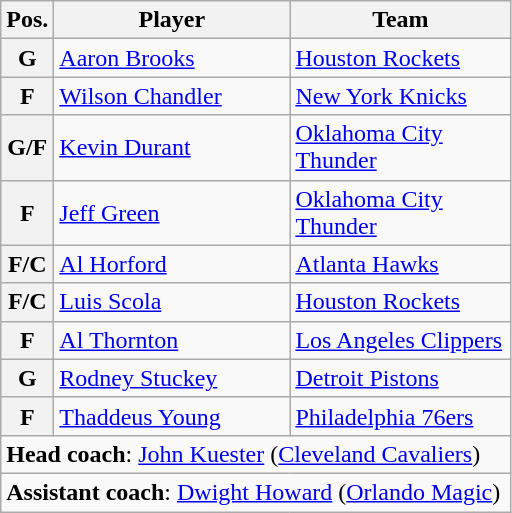<table class="wikitable">
<tr>
<th>Pos.</th>
<th width=150>Player</th>
<th width=140>Team</th>
</tr>
<tr>
<th>G</th>
<td><a href='#'>Aaron Brooks</a></td>
<td><a href='#'>Houston Rockets</a></td>
</tr>
<tr>
<th>F</th>
<td><a href='#'>Wilson Chandler</a></td>
<td><a href='#'>New York Knicks</a></td>
</tr>
<tr>
<th>G/F</th>
<td><a href='#'>Kevin Durant</a></td>
<td><a href='#'>Oklahoma City Thunder</a></td>
</tr>
<tr>
<th>F</th>
<td><a href='#'>Jeff Green</a></td>
<td><a href='#'>Oklahoma City Thunder</a></td>
</tr>
<tr>
<th>F/C</th>
<td><a href='#'>Al Horford</a></td>
<td><a href='#'>Atlanta Hawks</a></td>
</tr>
<tr>
<th>F/C</th>
<td><a href='#'>Luis Scola</a></td>
<td><a href='#'>Houston Rockets</a></td>
</tr>
<tr>
<th>F</th>
<td><a href='#'>Al Thornton</a></td>
<td><a href='#'>Los Angeles Clippers</a></td>
</tr>
<tr>
<th>G</th>
<td><a href='#'>Rodney Stuckey</a></td>
<td><a href='#'>Detroit Pistons</a></td>
</tr>
<tr>
<th>F</th>
<td><a href='#'>Thaddeus Young</a></td>
<td><a href='#'>Philadelphia 76ers</a></td>
</tr>
<tr>
<td colspan="3"><strong>Head coach</strong>: <a href='#'>John Kuester</a> (<a href='#'>Cleveland Cavaliers</a>)</td>
</tr>
<tr>
<td colspan="3"><strong>Assistant coach</strong>: <a href='#'>Dwight Howard</a> (<a href='#'>Orlando Magic</a>)</td>
</tr>
</table>
